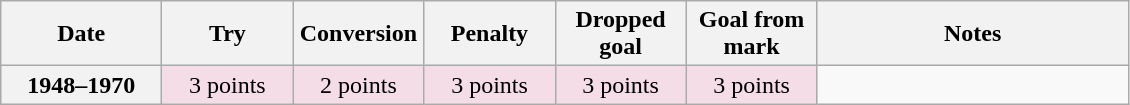<table class="wikitable">
<tr>
<th scope="col" width="100px">Date</th>
<th scope="col" width="80px">Try</th>
<th scope="col" width="80px">Conversion</th>
<th scope="col" width="80px">Penalty</th>
<th scope="col" width="80px">Dropped goal</th>
<th scope="col" width="80px">Goal from mark</th>
<th scope="col" width="200px">Notes<br></th>
</tr>
<tr style="text-align:center;  background:#F4DDE7;">
<th>1948–1970</th>
<td>3 points</td>
<td>2 points</td>
<td>3 points</td>
<td>3 points</td>
<td>3 points<br></td>
</tr>
</table>
